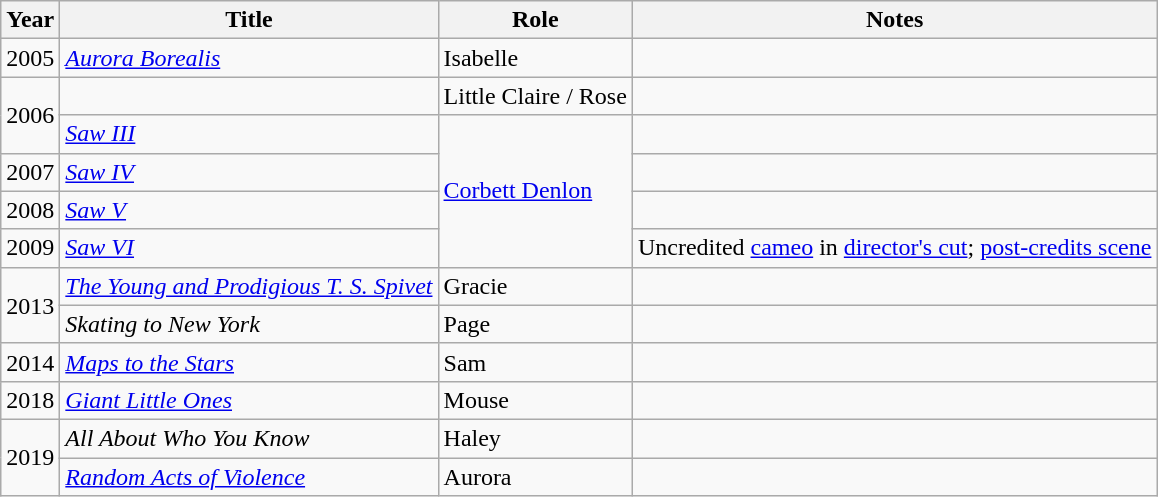<table class="wikitable sortable">
<tr>
<th>Year</th>
<th>Title</th>
<th>Role</th>
<th class="unsortable">Notes</th>
</tr>
<tr>
<td>2005</td>
<td><em><a href='#'>Aurora Borealis</a></em></td>
<td>Isabelle</td>
<td></td>
</tr>
<tr>
<td rowspan="2">2006</td>
<td><em></em></td>
<td>Little Claire / Rose</td>
<td></td>
</tr>
<tr>
<td><em><a href='#'>Saw III</a></em></td>
<td rowspan="4"><a href='#'>Corbett Denlon</a></td>
<td></td>
</tr>
<tr>
<td>2007</td>
<td><em><a href='#'>Saw IV</a></em></td>
<td></td>
</tr>
<tr>
<td>2008</td>
<td><em><a href='#'>Saw V</a></em></td>
<td></td>
</tr>
<tr>
<td>2009</td>
<td><em><a href='#'>Saw VI</a></em></td>
<td>Uncredited <a href='#'>cameo</a> in <a href='#'>director's cut</a>; <a href='#'>post-credits scene</a></td>
</tr>
<tr>
<td rowspan="2">2013</td>
<td><em><a href='#'>The Young and Prodigious T. S. Spivet</a></em></td>
<td>Gracie</td>
<td></td>
</tr>
<tr>
<td><em>Skating to New York</em></td>
<td>Page</td>
<td></td>
</tr>
<tr>
<td>2014</td>
<td><em><a href='#'>Maps to the Stars</a></em></td>
<td>Sam</td>
<td></td>
</tr>
<tr>
<td>2018</td>
<td><em><a href='#'>Giant Little Ones</a></em></td>
<td>Mouse</td>
<td></td>
</tr>
<tr>
<td rowspan="2">2019</td>
<td><em>All About Who You Know</em></td>
<td>Haley</td>
<td></td>
</tr>
<tr>
<td><em><a href='#'>Random Acts of Violence</a></em></td>
<td>Aurora</td>
<td></td>
</tr>
</table>
